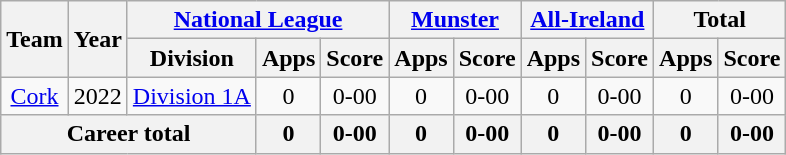<table class="wikitable" style="text-align:center">
<tr>
<th rowspan="2">Team</th>
<th rowspan="2">Year</th>
<th colspan="3"><a href='#'>National League</a></th>
<th colspan="2"><a href='#'>Munster</a></th>
<th colspan="2"><a href='#'>All-Ireland</a></th>
<th colspan="2">Total</th>
</tr>
<tr>
<th>Division</th>
<th>Apps</th>
<th>Score</th>
<th>Apps</th>
<th>Score</th>
<th>Apps</th>
<th>Score</th>
<th>Apps</th>
<th>Score</th>
</tr>
<tr>
<td rowspan="1"><a href='#'>Cork</a></td>
<td>2022</td>
<td rowspan="1"><a href='#'>Division 1A</a></td>
<td>0</td>
<td>0-00</td>
<td>0</td>
<td>0-00</td>
<td>0</td>
<td>0-00</td>
<td>0</td>
<td>0-00</td>
</tr>
<tr>
<th colspan="3">Career total</th>
<th>0</th>
<th>0-00</th>
<th>0</th>
<th>0-00</th>
<th>0</th>
<th>0-00</th>
<th>0</th>
<th>0-00</th>
</tr>
</table>
